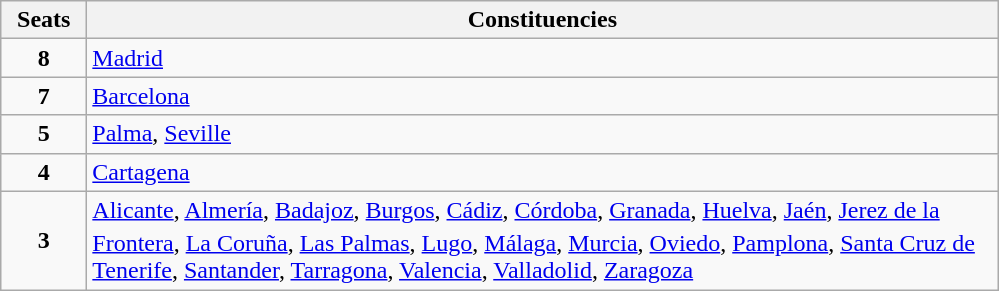<table class="wikitable" style="text-align:left;">
<tr>
<th width="50">Seats</th>
<th width="600">Constituencies</th>
</tr>
<tr>
<td align="center"><strong>8</strong></td>
<td><a href='#'>Madrid</a></td>
</tr>
<tr>
<td align="center"><strong>7</strong></td>
<td><a href='#'>Barcelona</a></td>
</tr>
<tr>
<td align="center"><strong>5</strong></td>
<td><a href='#'>Palma</a>, <a href='#'>Seville</a></td>
</tr>
<tr>
<td align="center"><strong>4</strong></td>
<td><a href='#'>Cartagena</a></td>
</tr>
<tr>
<td align="center"><strong>3</strong></td>
<td><a href='#'>Alicante</a>, <a href='#'>Almería</a>, <a href='#'>Badajoz</a>, <a href='#'>Burgos</a>, <a href='#'>Cádiz</a>, <a href='#'>Córdoba</a>, <a href='#'>Granada</a>, <a href='#'>Huelva</a>, <a href='#'>Jaén</a>, <a href='#'>Jerez de la Frontera</a>, <a href='#'>La Coruña</a>, <a href='#'>Las Palmas</a><sup></sup>, <a href='#'>Lugo</a>, <a href='#'>Málaga</a>, <a href='#'>Murcia</a>, <a href='#'>Oviedo</a>, <a href='#'>Pamplona</a>, <a href='#'>Santa Cruz de Tenerife</a>, <a href='#'>Santander</a>, <a href='#'>Tarragona</a>, <a href='#'>Valencia</a>, <a href='#'>Valladolid</a>, <a href='#'>Zaragoza</a></td>
</tr>
</table>
